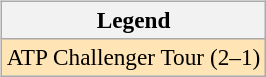<table>
<tr valign=top>
<td><br><table class=wikitable  style=font-size:97%>
<tr>
<th>Legend</th>
</tr>
<tr bgcolor=moccasin>
<td>ATP Challenger Tour (2–1)</td>
</tr>
</table>
</td>
<td></td>
</tr>
</table>
